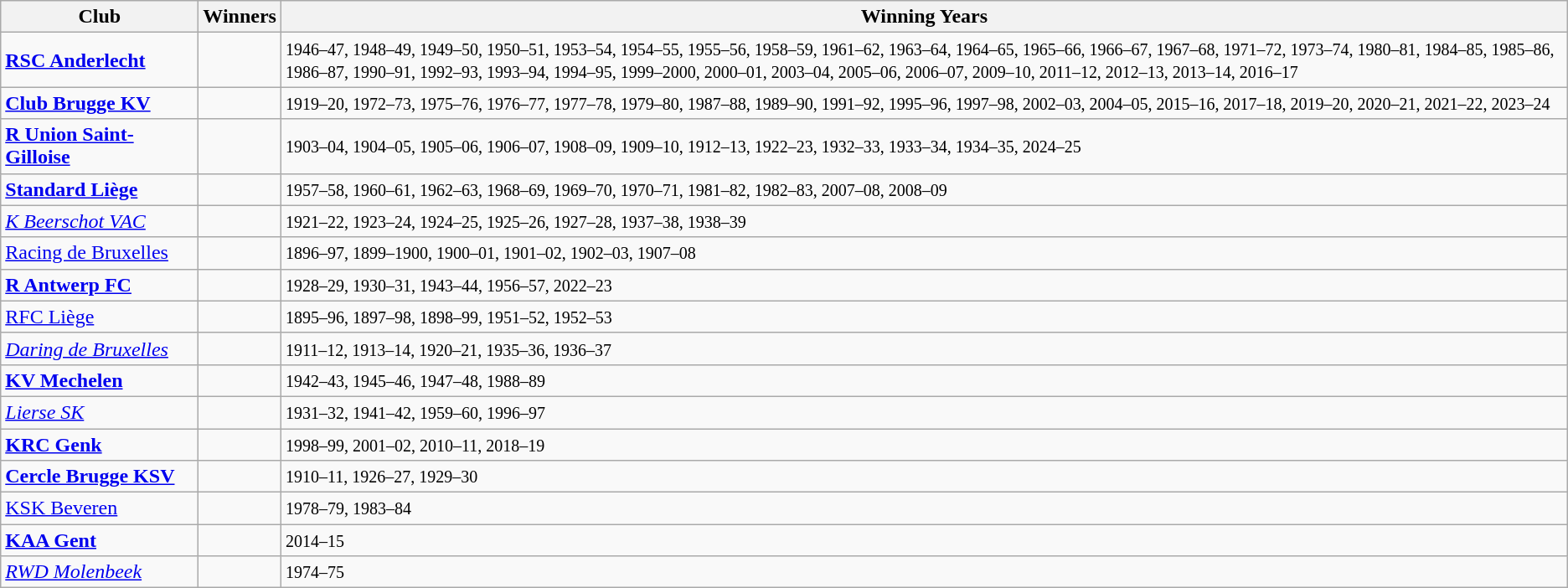<table class="wikitable sortable">
<tr>
<th width="150">Club</th>
<th>Winners</th>
<th>Winning Years</th>
</tr>
<tr>
<td><strong><a href='#'>RSC Anderlecht</a></strong> </td>
<td></td>
<td><small> 1946–47, 1948–49, 1949–50, 1950–51, 1953–54, 1954–55, 1955–56, 1958–59, 1961–62, 1963–64, 1964–65, 1965–66, 1966–67, 1967–68, 1971–72, 1973–74, 1980–81, 1984–85, 1985–86, 1986–87, 1990–91, 1992–93, 1993–94, 1994–95, 1999–2000, 2000–01, 2003–04, 2005–06, 2006–07, 2009–10, 2011–12, 2012–13, 2013–14, 2016–17 </small></td>
</tr>
<tr>
<td><strong><a href='#'>Club Brugge KV</a></strong> </td>
<td></td>
<td><small> 1919–20, 1972–73, 1975–76, 1976–77, 1977–78, 1979–80, 1987–88, 1989–90, 1991–92, 1995–96, 1997–98, 2002–03, 2004–05, 2015–16, 2017–18, 2019–20, 2020–21, 2021–22, 2023–24 </small></td>
</tr>
<tr>
<td><strong><a href='#'>R Union Saint-Gilloise</a></strong> </td>
<td></td>
<td><small> 1903–04, 1904–05, 1905–06, 1906–07, 1908–09, 1909–10, 1912–13, 1922–23, 1932–33, 1933–34, 1934–35, 2024–25 </small></td>
</tr>
<tr>
<td><strong><a href='#'>Standard Liège</a></strong> </td>
<td></td>
<td><small> 1957–58, 1960–61, 1962–63, 1968–69, 1969–70, 1970–71, 1981–82, 1982–83, 2007–08, 2008–09 </small></td>
</tr>
<tr>
<td><em><a href='#'>K Beerschot VAC</a></em></td>
<td></td>
<td><small> 1921–22, 1923–24, 1924–25, 1925–26, 1927–28, 1937–38, 1938–39 </small></td>
</tr>
<tr>
<td><a href='#'>Racing de Bruxelles</a></td>
<td></td>
<td><small> 1896–97, 1899–1900, 1900–01, 1901–02, 1902–03, 1907–08 </small></td>
</tr>
<tr>
<td><strong><a href='#'>R Antwerp FC</a></strong></td>
<td></td>
<td><small> 1928–29, 1930–31, 1943–44, 1956–57, 2022–23 </small></td>
</tr>
<tr>
<td><a href='#'>RFC Liège</a></td>
<td></td>
<td><small> 1895–96, 1897–98, 1898–99, 1951–52, 1952–53 </small></td>
</tr>
<tr>
<td><em><a href='#'>Daring de Bruxelles</a></em></td>
<td></td>
<td><small> 1911–12, 1913–14, 1920–21, 1935–36, 1936–37 </small></td>
</tr>
<tr>
<td><strong><a href='#'>KV Mechelen</a></strong></td>
<td></td>
<td><small> 1942–43, 1945–46, 1947–48, 1988–89 </small></td>
</tr>
<tr>
<td><em><a href='#'>Lierse SK</a></em></td>
<td></td>
<td><small> 1931–32, 1941–42, 1959–60, 1996–97 </small></td>
</tr>
<tr>
<td><strong><a href='#'>KRC Genk</a></strong></td>
<td></td>
<td><small> 1998–99, 2001–02, 2010–11, 2018–19 </small></td>
</tr>
<tr>
<td><strong><a href='#'>Cercle Brugge KSV</a></strong></td>
<td></td>
<td><small> 1910–11, 1926–27, 1929–30 </small></td>
</tr>
<tr>
<td><a href='#'>KSK Beveren</a></td>
<td></td>
<td><small> 1978–79, 1983–84 </small></td>
</tr>
<tr>
<td><strong><a href='#'>KAA Gent</a></strong></td>
<td></td>
<td><small> 2014–15 </small></td>
</tr>
<tr>
<td><em><a href='#'>RWD Molenbeek</a></em></td>
<td></td>
<td><small> 1974–75 </small></td>
</tr>
</table>
